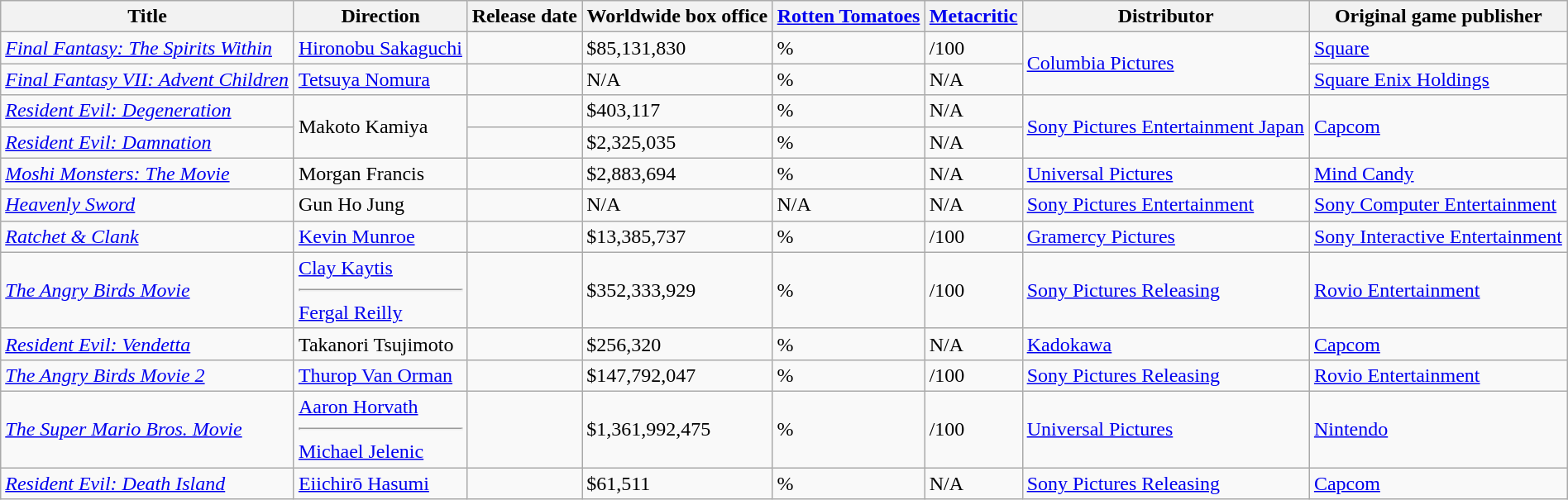<table class="wikitable sortable" style="width:100%;">
<tr>
<th>Title</th>
<th>Direction</th>
<th>Release date</th>
<th>Worldwide box office</th>
<th><a href='#'>Rotten Tomatoes</a></th>
<th><a href='#'>Metacritic</a></th>
<th>Distributor</th>
<th>Original game publisher</th>
</tr>
<tr>
<td><em><a href='#'>Final Fantasy: The Spirits Within</a></em></td>
<td><a href='#'>Hironobu Sakaguchi</a></td>
<td></td>
<td>$85,131,830</td>
<td>%</td>
<td>/100</td>
<td rowspan="2"><a href='#'>Columbia Pictures</a></td>
<td><a href='#'>Square</a></td>
</tr>
<tr>
<td><em><a href='#'>Final Fantasy VII: Advent Children</a></em></td>
<td><a href='#'>Tetsuya Nomura</a></td>
<td></td>
<td>N/A</td>
<td>%</td>
<td>N/A</td>
<td><a href='#'>Square Enix Holdings</a></td>
</tr>
<tr>
<td><em><a href='#'>Resident Evil: Degeneration</a></em></td>
<td rowspan="2">Makoto Kamiya</td>
<td></td>
<td>$403,117</td>
<td>%</td>
<td>N/A</td>
<td rowspan="2"><a href='#'>Sony Pictures Entertainment Japan</a></td>
<td rowspan="2"><a href='#'>Capcom</a></td>
</tr>
<tr>
<td><em><a href='#'>Resident Evil: Damnation</a></em></td>
<td></td>
<td>$2,325,035</td>
<td>%</td>
<td>N/A</td>
</tr>
<tr>
<td><em><a href='#'>Moshi Monsters: The Movie</a></em></td>
<td>Morgan Francis</td>
<td></td>
<td>$2,883,694</td>
<td>%</td>
<td>N/A</td>
<td><a href='#'>Universal Pictures</a></td>
<td><a href='#'>Mind Candy</a></td>
</tr>
<tr>
<td><em><a href='#'>Heavenly Sword</a></em></td>
<td>Gun Ho Jung</td>
<td></td>
<td>N/A</td>
<td>N/A</td>
<td>N/A</td>
<td><a href='#'>Sony Pictures Entertainment</a></td>
<td><a href='#'>Sony Computer Entertainment</a></td>
</tr>
<tr>
<td><em><a href='#'>Ratchet & Clank</a></em></td>
<td><a href='#'>Kevin Munroe</a></td>
<td></td>
<td>$13,385,737</td>
<td>%</td>
<td>/100</td>
<td><a href='#'>Gramercy Pictures</a></td>
<td><a href='#'>Sony Interactive Entertainment</a></td>
</tr>
<tr>
<td><em><a href='#'>The Angry Birds Movie</a></em></td>
<td><a href='#'>Clay Kaytis</a><hr><a href='#'>Fergal Reilly</a></td>
<td></td>
<td>$352,333,929</td>
<td>%</td>
<td>/100</td>
<td><a href='#'>Sony Pictures Releasing</a></td>
<td><a href='#'>Rovio Entertainment</a></td>
</tr>
<tr>
<td><em><a href='#'>Resident Evil: Vendetta</a></em></td>
<td>Takanori Tsujimoto</td>
<td></td>
<td>$256,320</td>
<td>%</td>
<td>N/A</td>
<td><a href='#'>Kadokawa</a></td>
<td><a href='#'>Capcom</a></td>
</tr>
<tr>
<td><em><a href='#'>The Angry Birds Movie 2</a></em></td>
<td><a href='#'>Thurop Van Orman</a></td>
<td></td>
<td>$147,792,047</td>
<td>%</td>
<td>/100</td>
<td><a href='#'>Sony Pictures Releasing</a></td>
<td><a href='#'>Rovio Entertainment</a></td>
</tr>
<tr>
<td><em><a href='#'>The Super Mario Bros. Movie</a></em></td>
<td><a href='#'>Aaron Horvath</a><hr><a href='#'>Michael Jelenic</a></td>
<td></td>
<td>$1,361,992,475</td>
<td>%</td>
<td>/100</td>
<td><a href='#'>Universal Pictures</a></td>
<td><a href='#'>Nintendo</a></td>
</tr>
<tr>
<td><em><a href='#'>Resident Evil: Death Island</a></em></td>
<td><a href='#'>Eiichirō Hasumi</a></td>
<td></td>
<td>$61,511</td>
<td>%</td>
<td>N/A</td>
<td><a href='#'>Sony Pictures Releasing</a></td>
<td><a href='#'>Capcom</a></td>
</tr>
</table>
